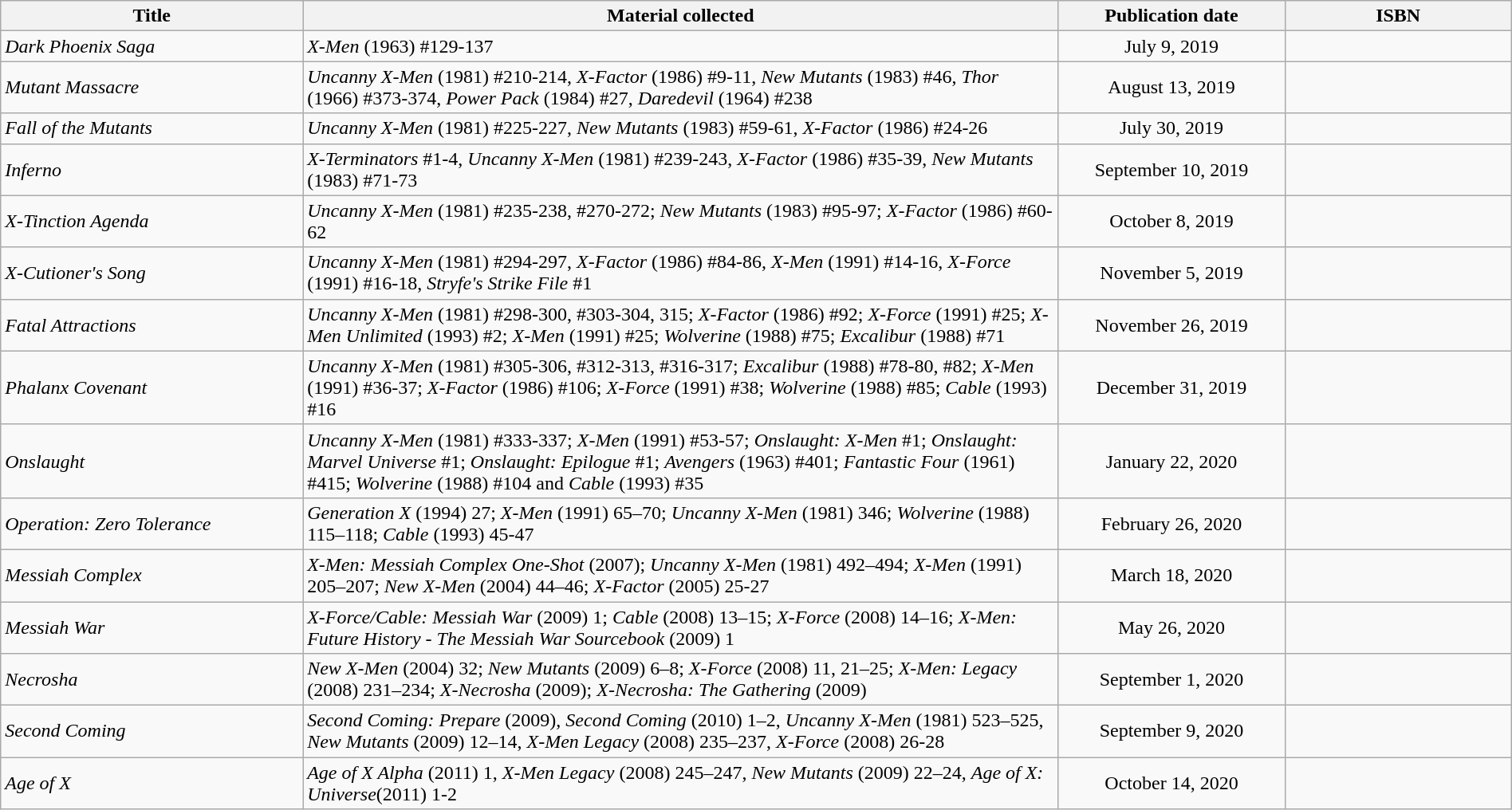<table class="wikitable" width="100%">
<tr>
<th width=20%>Title</th>
<th width=50%>Material collected</th>
<th width=15%>Publication date</th>
<th width=15%>ISBN</th>
</tr>
<tr>
<td><em>Dark Phoenix Saga</em></td>
<td><em>X-Men</em> (1963) #129-137</td>
<td align="center">July 9, 2019</td>
<td align="center"></td>
</tr>
<tr>
<td><em>Mutant Massacre</em></td>
<td><em>Uncanny X-Men</em> (1981) #210-214, <em>X-Factor</em> (1986) #9-11, <em>New Mutants</em> (1983) #46, <em>Thor</em> (1966) #373-374, <em>Power Pack</em> (1984) #27, <em>Daredevil</em> (1964) #238</td>
<td align="center">August 13, 2019</td>
<td align="center"></td>
</tr>
<tr>
<td><em>Fall of the Mutants</em></td>
<td><em>Uncanny X-Men</em> (1981) #225-227, <em>New Mutants</em> (1983) #59-61, <em>X-Factor</em> (1986) #24-26</td>
<td align="center">July 30, 2019</td>
<td align="center"></td>
</tr>
<tr>
<td><em>Inferno</em></td>
<td><em>X-Terminators</em> #1-4, <em>Uncanny X-Men</em> (1981) #239-243, <em>X-Factor</em> (1986) #35-39, <em>New Mutants</em> (1983) #71-73</td>
<td align="center">September 10, 2019</td>
<td align="center"></td>
</tr>
<tr>
<td><em>X-Tinction Agenda</em></td>
<td><em>Uncanny X-Men</em> (1981) #235-238, #270-272; <em>New Mutants</em> (1983) #95-97; <em>X-Factor</em> (1986) #60-62</td>
<td align="center">October 8, 2019</td>
<td align="center"></td>
</tr>
<tr>
<td><em>X-Cutioner's Song</em></td>
<td><em>Uncanny X-Men</em> (1981) #294-297, <em>X-Factor</em> (1986) #84-86, <em>X-Men</em> (1991) #14-16, <em>X-Force</em> (1991) #16-18, <em>Stryfe's Strike File</em> #1</td>
<td align="center">November 5, 2019</td>
<td align="center"></td>
</tr>
<tr>
<td><em>Fatal Attractions</em></td>
<td><em>Uncanny X-Men</em> (1981) #298-300, #303-304, 315; <em>X-Factor</em> (1986) #92; <em>X-Force</em> (1991) #25; <em>X-Men Unlimited</em> (1993) #2; <em>X-Men</em> (1991) #25; <em>Wolverine</em> (1988) #75; <em>Excalibur</em> (1988) #71</td>
<td align="center">November 26, 2019</td>
<td align="center"></td>
</tr>
<tr>
<td><em>Phalanx Covenant</em></td>
<td><em>Uncanny X-Men</em> (1981) #305-306, #312-313, #316-317; <em>Excalibur</em> (1988) #78-80, #82; <em>X-Men</em> (1991) #36-37; <em>X-Factor</em> (1986) #106; <em>X-Force</em> (1991) #38; <em>Wolverine</em> (1988) #85; <em>Cable</em> (1993) #16</td>
<td align="center">December 31, 2019</td>
<td align="center"></td>
</tr>
<tr>
<td><em>Onslaught</em></td>
<td><em>Uncanny X-Men</em> (1981) #333-337; <em>X-Men</em> (1991) #53-57; <em>Onslaught: X-Men</em> #1; <em>Onslaught: Marvel Universe</em> #1; <em>Onslaught: Epilogue</em> #1; <em>Avengers</em> (1963) #401; <em>Fantastic Four</em> (1961) #415; <em>Wolverine</em> (1988) #104 and <em>Cable</em> (1993) #35</td>
<td align="center">January 22, 2020</td>
<td align="center"></td>
</tr>
<tr>
<td><em>Operation: Zero Tolerance</em></td>
<td><em>Generation X</em> (1994) 27; <em>X-Men</em> (1991) 65–70; <em>Uncanny X-Men</em> (1981) 346; <em>Wolverine</em> (1988) 115–118; <em>Cable</em> (1993) 45-47</td>
<td align="center">February 26, 2020</td>
<td align="center"></td>
</tr>
<tr>
<td><em>Messiah Complex</em></td>
<td><em>X-Men: Messiah Complex One-Shot</em> (2007); <em>Uncanny X-Men</em> (1981) 492–494; <em>X-Men</em> (1991) 205–207; <em>New X-Men</em> (2004) 44–46; <em>X-Factor</em> (2005) 25-27</td>
<td align="center">March 18, 2020</td>
<td align="center"></td>
</tr>
<tr>
<td><em>Messiah War</em></td>
<td><em>X-Force/Cable: Messiah War</em> (2009) 1; <em>Cable</em> (2008) 13–15; <em>X-Force</em> (2008) 14–16; <em>X-Men: Future History - The Messiah War Sourcebook</em> (2009) 1</td>
<td align="center">May 26, 2020</td>
<td align="center"></td>
</tr>
<tr>
<td><em>Necrosha</em></td>
<td><em>New X-Men</em> (2004) 32; <em>New Mutants</em> (2009) 6–8; <em>X-Force</em> (2008) 11, 21–25; <em>X-Men: Legacy</em> (2008) 231–234; <em>X-Necrosha</em> (2009); <em>X-Necrosha: The Gathering</em> (2009)</td>
<td align="center">September 1, 2020</td>
<td align="center"></td>
</tr>
<tr>
<td><em>Second Coming</em></td>
<td><em>Second Coming: Prepare</em> (2009), <em>Second Coming</em> (2010) 1–2, <em>Uncanny X-Men</em> (1981) 523–525, <em>New Mutants</em> (2009) 12–14, <em>X-Men Legacy</em> (2008) 235–237, <em>X-Force</em> (2008) 26-28</td>
<td align="center">September 9, 2020</td>
<td align="center"></td>
</tr>
<tr>
<td><em>Age of X</em></td>
<td><em>Age of X Alpha</em> (2011) 1, <em>X-Men Legacy</em> (2008) 245–247, <em>New Mutants</em> (2009) 22–24, <em>Age of X: Universe</em>(2011) 1-2</td>
<td align="center">October 14, 2020</td>
<td align="center"></td>
</tr>
</table>
